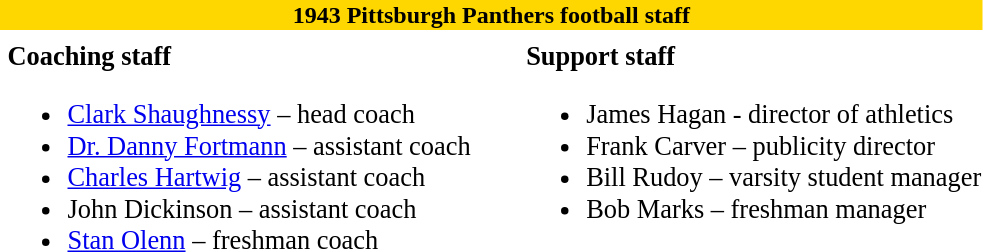<table class="toccolours" style="text-align: left;">
<tr>
<th colspan="10" style="background:gold; color:dark blue; text-align: center;"><strong>1943 Pittsburgh Panthers football staff</strong></th>
</tr>
<tr>
<td colspan="10" align="right"></td>
</tr>
<tr>
<td valign="top"></td>
<td style="font-size: 110%;" valign="top"><strong>Coaching staff</strong><br><ul><li><a href='#'>Clark Shaughnessy</a> – head coach</li><li><a href='#'>Dr. Danny Fortmann</a> – assistant coach</li><li><a href='#'>Charles Hartwig</a> – assistant coach</li><li>John Dickinson – assistant coach</li><li><a href='#'>Stan Olenn</a> – freshman coach</li></ul></td>
<td width="25"> </td>
<td valign="top"></td>
<td style="font-size: 110%;" valign="top"><strong>Support staff</strong><br><ul><li>James Hagan - director of athletics</li><li>Frank Carver – publicity director</li><li>Bill Rudoy – varsity student manager</li><li>Bob Marks – freshman manager</li></ul></td>
</tr>
</table>
